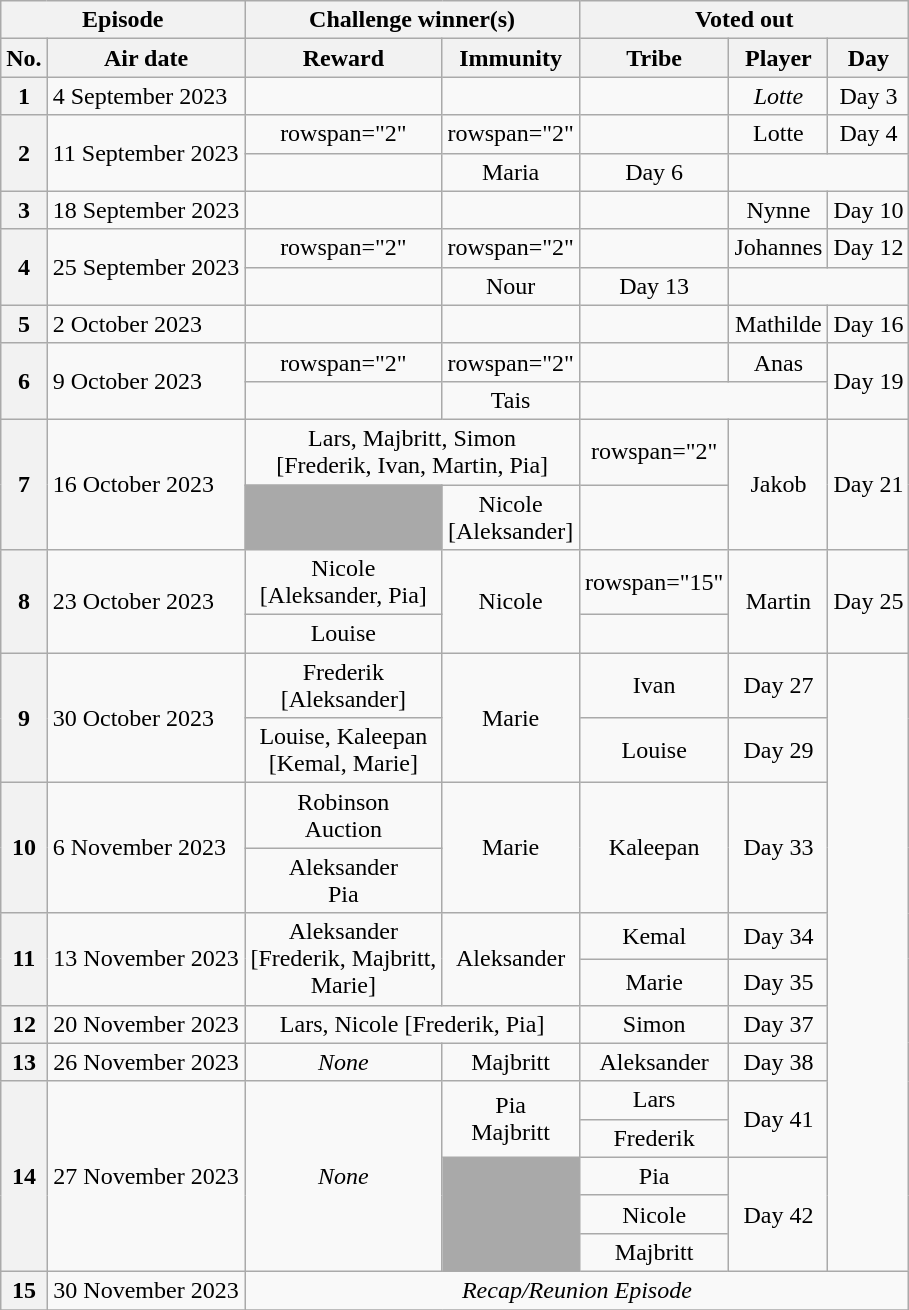<table class="wikitable unsortable" style="text-align:center;">
<tr>
<th colspan="2" scope="col">Episode</th>
<th colspan="2" scope="col group">Challenge winner(s)</th>
<th colspan="3" scope="col group">Voted out</th>
</tr>
<tr>
<th scope="col">No.</th>
<th scope="col">Air date</th>
<th scope="col">Reward</th>
<th scope="col">Immunity</th>
<th scope="col">Tribe</th>
<th scope="col">Player</th>
<th scope="col">Day</th>
</tr>
<tr>
<th scope="row">1</th>
<td align="left">4 September 2023</td>
<td></td>
<td></td>
<td></td>
<td><em>Lotte</em></td>
<td>Day 3</td>
</tr>
<tr>
<th rowspan="2" scope="row">2</th>
<td rowspan="2" align="left">11 September 2023</td>
<td>rowspan="2" </td>
<td>rowspan="2" </td>
<td></td>
<td>Lotte</td>
<td>Day 4</td>
</tr>
<tr>
<td></td>
<td>Maria</td>
<td>Day 6</td>
</tr>
<tr>
<th scope="row">3</th>
<td align="left">18 September 2023</td>
<td></td>
<td></td>
<td></td>
<td>Nynne</td>
<td>Day 10</td>
</tr>
<tr>
<th rowspan="2" scope="row">4</th>
<td rowspan="2" align="left">25 September 2023</td>
<td>rowspan="2" </td>
<td>rowspan="2" </td>
<td></td>
<td>Johannes</td>
<td>Day 12</td>
</tr>
<tr>
<td></td>
<td>Nour</td>
<td>Day 13</td>
</tr>
<tr>
<th scope="row">5</th>
<td align="left">2 October 2023</td>
<td></td>
<td></td>
<td></td>
<td>Mathilde</td>
<td>Day 16</td>
</tr>
<tr>
<th rowspan="2" scope="row">6</th>
<td rowspan="2" align="left">9 October 2023</td>
<td>rowspan="2" </td>
<td>rowspan="2" </td>
<td></td>
<td>Anas</td>
<td rowspan="2">Day 19</td>
</tr>
<tr>
<td></td>
<td>Tais</td>
</tr>
<tr>
<th rowspan="2" scope="row">7</th>
<td rowspan="2" align="left">16 October 2023</td>
<td colspan="2">Lars, Majbritt, Simon<br>[Frederik, Ivan, Martin, Pia]</td>
<td>rowspan="2" </td>
<td rowspan="2">Jakob</td>
<td rowspan="2">Day 21</td>
</tr>
<tr>
<td style="background:darkgray;"></td>
<td>Nicole<br>[Aleksander]</td>
</tr>
<tr>
<th rowspan="2" scope="row">8</th>
<td rowspan="2" align="left">23 October 2023</td>
<td>Nicole<br>[Aleksander, Pia]</td>
<td rowspan="2">Nicole</td>
<td>rowspan="15" </td>
<td rowspan="2">Martin</td>
<td rowspan="2">Day 25</td>
</tr>
<tr>
<td>Louise</td>
</tr>
<tr>
<th rowspan="2" scope="row">9</th>
<td rowspan="2" align="left">30 October 2023</td>
<td>Frederik<br>[Aleksander]</td>
<td rowspan="2">Marie</td>
<td>Ivan</td>
<td>Day 27</td>
</tr>
<tr>
<td>Louise, Kaleepan<br>[Kemal, Marie]</td>
<td>Louise</td>
<td>Day 29</td>
</tr>
<tr>
<th rowspan="2" scope="row">10</th>
<td rowspan="2" align="left">6 November 2023</td>
<td colspan="1">Robinson<br>Auction</td>
<td rowspan="2">Marie</td>
<td rowspan="2">Kaleepan</td>
<td rowspan="2">Day 33</td>
</tr>
<tr>
<td rowspan="1">Aleksander<br>Pia</td>
</tr>
<tr>
<th rowspan="2" scope="row">11</th>
<td rowspan="2">13 November 2023</td>
<td rowspan="2">Aleksander<br>[Frederik, Majbritt,<br>Marie]</td>
<td rowspan="2">Aleksander</td>
<td rowspan="1">Kemal</td>
<td rowspan="1">Day 34</td>
</tr>
<tr>
<td rowspan="1">Marie</td>
<td rowspan="1">Day 35</td>
</tr>
<tr>
<th scope="row">12</th>
<td>20 November 2023</td>
<td colspan="2">Lars, Nicole [Frederik, Pia]</td>
<td>Simon</td>
<td>Day 37</td>
</tr>
<tr>
<th scope="raw">13</th>
<td>26 November 2023</td>
<td><em>None</em></td>
<td>Majbritt</td>
<td>Aleksander</td>
<td>Day 38</td>
</tr>
<tr>
<th rowspan="5" scope="raw">14</th>
<td rowspan="5">27 November 2023</td>
<td rowspan="5"><em>None</em></td>
<td rowspan="2">Pia<br>Majbritt</td>
<td rowspan="1">Lars</td>
<td rowspan="2">Day 41</td>
</tr>
<tr>
<td rowspan="1">Frederik</td>
</tr>
<tr>
<td rowspan="3" bgcolor="darkgrey"></td>
<td rowspan="1">Pia</td>
<td rowspan="3">Day 42</td>
</tr>
<tr>
<td rowspan="1">Nicole</td>
</tr>
<tr>
<td rowspan="1">Majbritt</td>
</tr>
<tr>
<th scope="raw">15</th>
<td>30 November 2023</td>
<td colspan="5"><em>Recap/Reunion Episode</em></td>
</tr>
<tr>
</tr>
</table>
